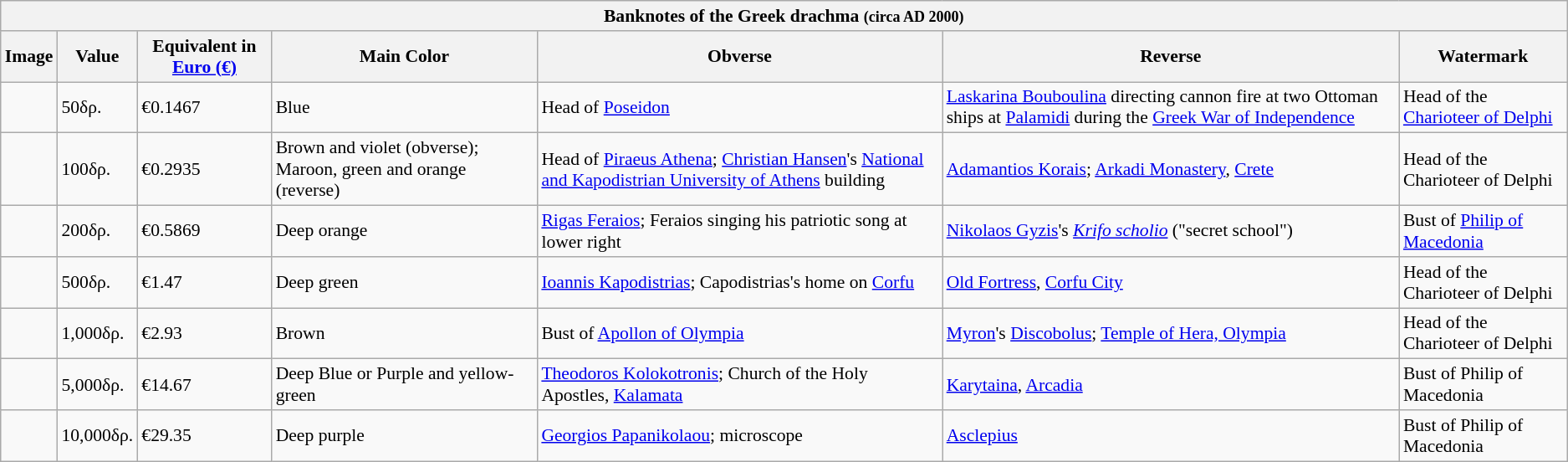<table class="wikitable" style="font-size: 90%">
<tr>
<th colspan="7">Banknotes of the Greek drachma <small>(circa AD 2000)</small></th>
</tr>
<tr>
<th>Image</th>
<th>Value</th>
<th>Equivalent in <a href='#'>Euro (€)</a></th>
<th>Main Color</th>
<th>Obverse</th>
<th>Reverse</th>
<th>Watermark</th>
</tr>
<tr>
<td align="center"></td>
<td>50δρ.</td>
<td>€0.1467</td>
<td>Blue</td>
<td>Head of <a href='#'>Poseidon</a></td>
<td><a href='#'>Laskarina Bouboulina</a> directing cannon fire at two Ottoman ships at <a href='#'>Palamidi</a> during the <a href='#'>Greek War of Independence</a></td>
<td>Head of the <a href='#'>Charioteer of Delphi</a></td>
</tr>
<tr>
<td align="center"></td>
<td>100δρ.</td>
<td>€0.2935</td>
<td>Brown and violet (obverse); Maroon, green and orange (reverse)</td>
<td>Head of <a href='#'>Piraeus Athena</a>; <a href='#'>Christian Hansen</a>'s <a href='#'>National and Kapodistrian University of Athens</a> building</td>
<td><a href='#'>Adamantios Korais</a>; <a href='#'>Arkadi Monastery</a>, <a href='#'>Crete</a></td>
<td>Head of the Charioteer of Delphi</td>
</tr>
<tr>
<td align="center"></td>
<td>200δρ.</td>
<td>€0.5869</td>
<td>Deep orange</td>
<td><a href='#'>Rigas Feraios</a>; Feraios singing his patriotic song at lower right</td>
<td><a href='#'>Nikolaos Gyzis</a>'s <em><a href='#'>Krifo scholio</a></em> ("secret school")</td>
<td>Bust of <a href='#'>Philip of Macedonia</a></td>
</tr>
<tr>
<td align="center"></td>
<td>500δρ.</td>
<td>€1.47</td>
<td>Deep green</td>
<td><a href='#'>Ioannis Kapodistrias</a>; Capodistrias's home on <a href='#'>Corfu</a></td>
<td><a href='#'>Old Fortress</a>, <a href='#'>Corfu City</a></td>
<td>Head of the Charioteer of Delphi</td>
</tr>
<tr>
<td align="center"></td>
<td>1,000δρ.</td>
<td>€2.93</td>
<td>Brown</td>
<td>Bust of <a href='#'>Apollon of Olympia</a></td>
<td><a href='#'>Myron</a>'s <a href='#'>Discobolus</a>; <a href='#'>Temple of Hera, Olympia</a></td>
<td>Head of the Charioteer of Delphi</td>
</tr>
<tr>
<td align="center"></td>
<td>5,000δρ.</td>
<td>€14.67</td>
<td>Deep Blue or Purple and yellow-green</td>
<td><a href='#'>Theodoros Kolokotronis</a>; Church of the Holy Apostles, <a href='#'>Kalamata</a></td>
<td><a href='#'>Karytaina</a>, <a href='#'>Arcadia</a></td>
<td>Bust of Philip of Macedonia</td>
</tr>
<tr>
<td align="center"></td>
<td>10,000δρ.</td>
<td>€29.35</td>
<td>Deep purple</td>
<td><a href='#'>Georgios Papanikolaou</a>; microscope</td>
<td><a href='#'>Asclepius</a></td>
<td>Bust of Philip of Macedonia</td>
</tr>
</table>
